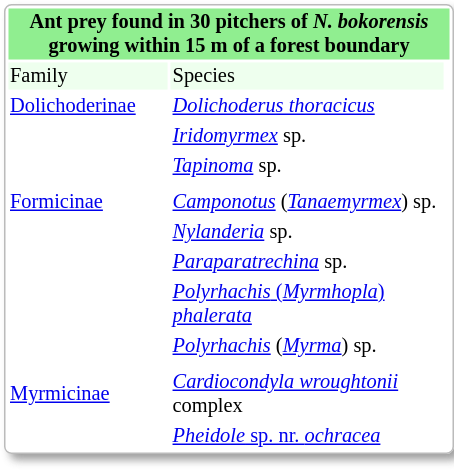<table cellpadding="1" border="0" style="float:right; margin:0 0 1em 1em; width:300px; border:1px #bbbbbb solid; font-size:85%; box-shadow: 4px 4px 6px #A0A0A0; border-radius: 5px;">
<tr align="center" bgcolor=#90ee90>
<td colspan="5" align="center"><strong>Ant prey found in 30 pitchers of <em>N. bokorensis</em> growing within 15 m of a forest boundary</strong></td>
</tr>
<tr align="left" bgcolor=#eeffee>
<td align="left">Family</td>
<td>Species</td>
</tr>
<tr align="left" bgcolor=#ffffff>
<td><a href='#'>Dolichoderinae</a></td>
<td><em><a href='#'>Dolichoderus thoracicus</a></em></td>
</tr>
<tr align="left" bgcolor=#ffffff>
<td></td>
<td><em><a href='#'>Iridomyrmex</a></em> sp.</td>
</tr>
<tr align="left" bgcolor=#ffffff>
<td></td>
<td><em><a href='#'>Tapinoma</a></em> sp.</td>
</tr>
<tr align="left" bgcolor=#ffffff>
<td></td>
<td></td>
<td></td>
</tr>
<tr align="left" bgcolor=#ffffff>
<td><a href='#'>Formicinae</a></td>
<td><em><a href='#'>Camponotus</a></em> (<em><a href='#'>Tanaemyrmex</a></em>) sp.</td>
</tr>
<tr align="left" bgcolor=#ffffff>
<td></td>
<td><em><a href='#'>Nylanderia</a></em> sp.</td>
</tr>
<tr align="left" bgcolor=#ffffff>
<td></td>
<td><em><a href='#'>Paraparatrechina</a></em> sp.</td>
</tr>
<tr align="left" bgcolor=#ffffff>
<td></td>
<td><a href='#'><em>Polyrhachis</em> (<em>Myrmhopla</em>) <em>phalerata</em></a></td>
</tr>
<tr align="left" bgcolor=#ffffff>
<td></td>
<td><em><a href='#'>Polyrhachis</a></em> (<em><a href='#'>Myrma</a></em>) sp.</td>
</tr>
<tr align="left" bgcolor=#ffffff>
<td></td>
<td></td>
<td></td>
</tr>
<tr align="left" bgcolor=#ffffff>
<td><a href='#'>Myrmicinae</a></td>
<td><em><a href='#'>Cardiocondyla wroughtonii</a></em> complex</td>
</tr>
<tr align="left" bgcolor=#ffffff>
<td></td>
<td><a href='#'><em>Pheidole</em> sp. nr. <em>ochracea</em></a></td>
</tr>
</table>
